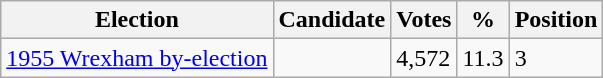<table class="wikitable sortable">
<tr>
<th>Election</th>
<th>Candidate</th>
<th>Votes</th>
<th>%</th>
<th>Position</th>
</tr>
<tr>
<td><a href='#'>1955 Wrexham by-election</a></td>
<td></td>
<td>4,572</td>
<td>11.3</td>
<td>3</td>
</tr>
</table>
